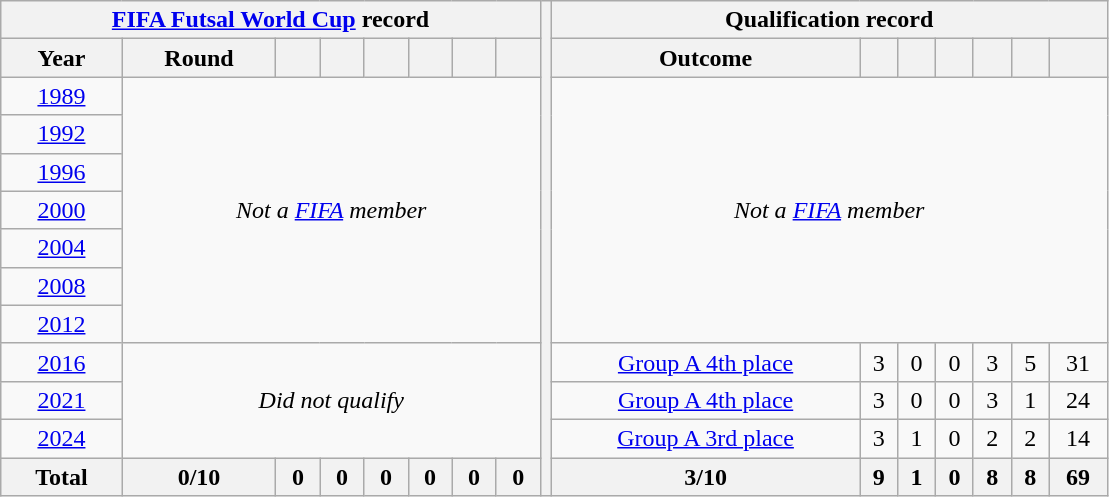<table class="wikitable" style="text-align: center;">
<tr>
<th colspan=8><a href='#'>FIFA Futsal World Cup</a> record</th>
<th width=1% rowspan=13></th>
<th colspan=7>Qualification record</th>
</tr>
<tr>
<th>Year</th>
<th>Round</th>
<th></th>
<th></th>
<th></th>
<th></th>
<th></th>
<th></th>
<th>Outcome</th>
<th></th>
<th></th>
<th></th>
<th></th>
<th></th>
<th></th>
</tr>
<tr>
<td> <a href='#'>1989</a></td>
<td colspan=7 rowspan=7><em>Not a <a href='#'>FIFA</a> member</em></td>
<td colspan=7 rowspan=7><em>Not a <a href='#'>FIFA</a> member</em></td>
</tr>
<tr>
<td> <a href='#'>1992</a></td>
</tr>
<tr>
<td> <a href='#'>1996</a></td>
</tr>
<tr>
<td> <a href='#'>2000</a></td>
</tr>
<tr>
<td> <a href='#'>2004</a></td>
</tr>
<tr>
<td> <a href='#'>2008</a></td>
</tr>
<tr>
<td> <a href='#'>2012</a></td>
</tr>
<tr>
<td> <a href='#'>2016</a></td>
<td colspan=7 rowspan=3><em>Did not qualify</em></td>
<td><a href='#'>Group A 4th place</a></td>
<td>3</td>
<td>0</td>
<td>0</td>
<td>3</td>
<td>5</td>
<td>31</td>
</tr>
<tr>
<td> <a href='#'>2021</a></td>
<td><a href='#'>Group A 4th place</a></td>
<td>3</td>
<td>0</td>
<td>0</td>
<td>3</td>
<td>1</td>
<td>24</td>
</tr>
<tr>
<td> <a href='#'>2024</a></td>
<td><a href='#'>Group A 3rd place</a></td>
<td>3</td>
<td>1</td>
<td>0</td>
<td>2</td>
<td>2</td>
<td>14</td>
</tr>
<tr>
<th><strong>Total</strong></th>
<th>0/10</th>
<th>0</th>
<th>0</th>
<th>0</th>
<th>0</th>
<th>0</th>
<th>0</th>
<th>3/10</th>
<th>9</th>
<th>1</th>
<th>0</th>
<th>8</th>
<th>8</th>
<th>69</th>
</tr>
</table>
